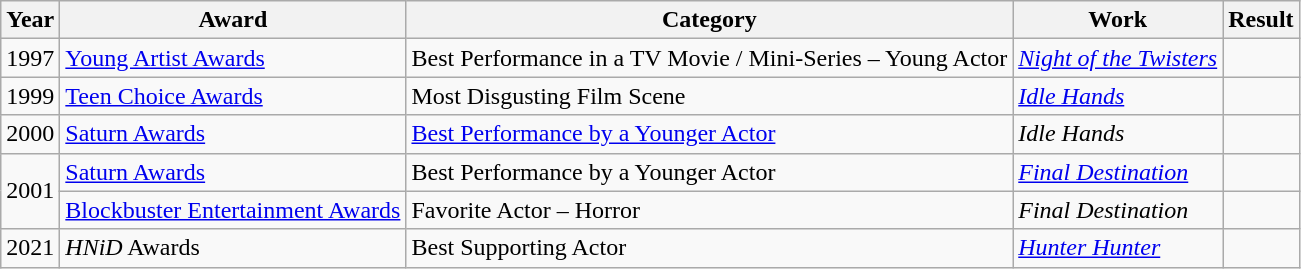<table class="wikitable sortable">
<tr>
<th>Year</th>
<th>Award</th>
<th>Category</th>
<th>Work</th>
<th>Result</th>
</tr>
<tr>
<td>1997</td>
<td><a href='#'>Young Artist Awards</a></td>
<td>Best Performance in a TV Movie / Mini-Series – Young Actor</td>
<td><em><a href='#'>Night of the Twisters</a></em></td>
<td></td>
</tr>
<tr>
<td>1999</td>
<td><a href='#'>Teen Choice Awards</a></td>
<td>Most Disgusting Film Scene</td>
<td><em><a href='#'>Idle Hands</a></em></td>
<td></td>
</tr>
<tr>
<td>2000</td>
<td><a href='#'>Saturn Awards</a></td>
<td><a href='#'>Best Performance by a Younger Actor</a></td>
<td><em>Idle Hands</em></td>
<td></td>
</tr>
<tr>
<td rowspan="2">2001</td>
<td><a href='#'>Saturn Awards</a></td>
<td>Best Performance by a Younger Actor</td>
<td><em><a href='#'>Final Destination</a></em></td>
<td></td>
</tr>
<tr>
<td><a href='#'>Blockbuster Entertainment Awards</a></td>
<td>Favorite Actor – Horror</td>
<td><em>Final Destination</em></td>
<td></td>
</tr>
<tr>
<td>2021</td>
<td><em>HNiD</em> Awards</td>
<td>Best Supporting Actor</td>
<td><em><a href='#'>Hunter Hunter</a></em></td>
<td></td>
</tr>
</table>
